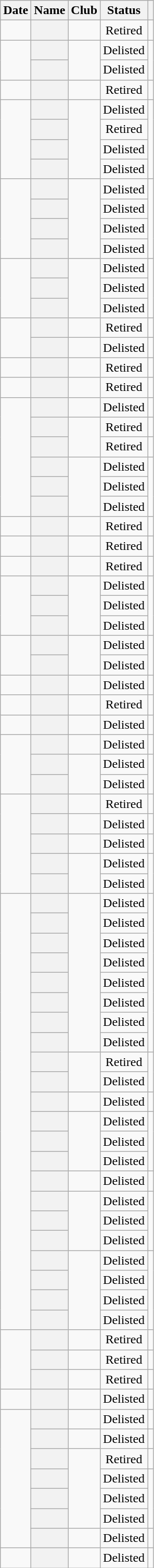<table class="wikitable sortable plainrowheaders" style="text-align:center;">
<tr>
<th scope="col">Date</th>
<th scope="col">Name</th>
<th scope="col">Club</th>
<th scope="col">Status</th>
<th class="unsortable"></th>
</tr>
<tr>
<td></td>
<th scope="row"></th>
<td></td>
<td>Retired</td>
<td></td>
</tr>
<tr>
<td rowspan=2></td>
<th scope="row"></th>
<td rowspan=2></td>
<td>Delisted</td>
<td rowspan=2></td>
</tr>
<tr>
<th scope="row"></th>
<td>Delisted</td>
</tr>
<tr>
<td></td>
<th scope="row"></th>
<td></td>
<td>Retired</td>
<td></td>
</tr>
<tr>
<td rowspan=4></td>
<th scope="row"></th>
<td rowspan=4></td>
<td>Delisted</td>
<td rowspan=4></td>
</tr>
<tr>
<th scope="row"></th>
<td>Retired</td>
</tr>
<tr>
<th scope="row"></th>
<td>Delisted</td>
</tr>
<tr>
<th scope="row"></th>
<td>Delisted</td>
</tr>
<tr>
<td rowspan=4></td>
<th scope="row"></th>
<td rowspan=4></td>
<td>Delisted</td>
<td rowspan=4></td>
</tr>
<tr>
<th scope="row"></th>
<td>Delisted</td>
</tr>
<tr>
<th scope="row"></th>
<td>Delisted</td>
</tr>
<tr>
<th scope="row"></th>
<td>Delisted</td>
</tr>
<tr>
<td rowspan=3></td>
<th scope="row"></th>
<td rowspan=3></td>
<td>Delisted</td>
<td rowspan=3></td>
</tr>
<tr>
<th scope="row"></th>
<td>Delisted</td>
</tr>
<tr>
<th scope="row"></th>
<td>Delisted</td>
</tr>
<tr>
<td rowspan=2></td>
<th scope="row"></th>
<td></td>
<td>Retired</td>
<td></td>
</tr>
<tr>
<th scope="row"></th>
<td></td>
<td>Delisted</td>
<td></td>
</tr>
<tr>
<td></td>
<th scope="row"></th>
<td></td>
<td>Retired</td>
<td></td>
</tr>
<tr>
<td></td>
<th scope="row"></th>
<td></td>
<td>Retired</td>
<td></td>
</tr>
<tr>
<td rowspan=6></td>
<th scope="row"></th>
<td></td>
<td>Delisted</td>
<td></td>
</tr>
<tr>
<th scope="row"></th>
<td rowspan=2></td>
<td>Retired</td>
<td></td>
</tr>
<tr>
<th scope="row"></th>
<td>Retired</td>
<td></td>
</tr>
<tr>
<th scope="row"></th>
<td rowspan=3></td>
<td>Delisted</td>
<td rowspan=3></td>
</tr>
<tr>
<th scope="row"></th>
<td>Delisted</td>
</tr>
<tr>
<th scope="row"></th>
<td>Delisted</td>
</tr>
<tr>
<td></td>
<th scope="row"></th>
<td></td>
<td>Retired</td>
<td></td>
</tr>
<tr>
<td></td>
<th scope="row"></th>
<td></td>
<td>Retired</td>
<td></td>
</tr>
<tr>
<td></td>
<th scope="row"></th>
<td></td>
<td>Retired</td>
<td></td>
</tr>
<tr>
<td rowspan=3></td>
<th scope="row"></th>
<td rowspan=3></td>
<td>Delisted</td>
<td rowspan=3></td>
</tr>
<tr>
<th scope="row"></th>
<td>Delisted</td>
</tr>
<tr>
<th scope="row"></th>
<td>Delisted</td>
</tr>
<tr>
<td rowspan=2></td>
<th scope="row"></th>
<td rowspan=2></td>
<td>Delisted</td>
<td rowspan=2></td>
</tr>
<tr>
<th scope="row"></th>
<td>Delisted</td>
</tr>
<tr>
<td></td>
<th scope="row"></th>
<td></td>
<td>Delisted</td>
<td></td>
</tr>
<tr>
<td></td>
<th scope="row"></th>
<td></td>
<td>Retired</td>
<td></td>
</tr>
<tr>
<td></td>
<th scope="row"></th>
<td></td>
<td>Delisted</td>
<td></td>
</tr>
<tr>
<td rowspan=3></td>
<th scope="row"></th>
<td></td>
<td>Delisted</td>
<td></td>
</tr>
<tr>
<th scope="row"></th>
<td rowspan=2></td>
<td>Delisted</td>
<td rowspan=2></td>
</tr>
<tr>
<th scope="row"></th>
<td>Delisted</td>
</tr>
<tr>
<td rowspan=5></td>
<th scope="row"></th>
<td></td>
<td>Retired</td>
<td></td>
</tr>
<tr>
<th scope="row"></th>
<td></td>
<td>Delisted</td>
<td></td>
</tr>
<tr>
<th scope="row"></th>
<td></td>
<td>Delisted</td>
<td></td>
</tr>
<tr>
<th scope="row"></th>
<td rowspan=2></td>
<td>Delisted</td>
<td rowspan=2></td>
</tr>
<tr>
<th scope="row"></th>
<td>Delisted</td>
</tr>
<tr>
<td rowspan=22></td>
<th scope="row"></th>
<td rowspan=8></td>
<td>Delisted</td>
<td rowspan=8></td>
</tr>
<tr>
<th scope="row"></th>
<td>Delisted</td>
</tr>
<tr>
<th scope="row"></th>
<td>Delisted</td>
</tr>
<tr>
<th scope="row"></th>
<td>Delisted</td>
</tr>
<tr>
<th scope="row"></th>
<td>Delisted</td>
</tr>
<tr>
<th scope="row"></th>
<td>Delisted</td>
</tr>
<tr>
<th scope="row"></th>
<td>Delisted</td>
</tr>
<tr>
<th scope="row"></th>
<td>Delisted</td>
</tr>
<tr>
<th scope="row"></th>
<td rowspan=2></td>
<td>Retired</td>
<td rowspan=2></td>
</tr>
<tr>
<th scope="row"></th>
<td>Delisted</td>
</tr>
<tr>
<th scope="row"></th>
<td></td>
<td>Delisted</td>
<td></td>
</tr>
<tr>
<th scope="row"></th>
<td rowspan=3></td>
<td>Delisted</td>
<td rowspan=3></td>
</tr>
<tr>
<th scope="row"></th>
<td>Delisted</td>
</tr>
<tr>
<th scope="row"></th>
<td>Delisted</td>
</tr>
<tr>
<th scope="row"></th>
<td></td>
<td>Delisted</td>
<td></td>
</tr>
<tr>
<th scope="row"></th>
<td rowspan=3></td>
<td>Delisted</td>
<td rowspan=3></td>
</tr>
<tr>
<th scope="row"></th>
<td>Delisted</td>
</tr>
<tr>
<th scope="row"></th>
<td>Delisted</td>
</tr>
<tr>
<th scope="row"></th>
<td rowspan=4></td>
<td>Delisted</td>
<td rowspan=4></td>
</tr>
<tr>
<th scope="row"></th>
<td>Delisted</td>
</tr>
<tr>
<th scope="row"></th>
<td>Delisted</td>
</tr>
<tr>
<th scope="row"></th>
<td>Delisted</td>
</tr>
<tr>
<td rowspan=3></td>
<th scope="row"></th>
<td></td>
<td>Retired</td>
<td></td>
</tr>
<tr>
<th scope="row"></th>
<td></td>
<td>Retired</td>
<td></td>
</tr>
<tr>
<th scope="row"></th>
<td></td>
<td>Retired</td>
<td></td>
</tr>
<tr>
<td></td>
<th scope="row"></th>
<td></td>
<td>Delisted</td>
<td></td>
</tr>
<tr>
<td rowspan=7></td>
<th scope="row"></th>
<td></td>
<td>Delisted</td>
<td></td>
</tr>
<tr>
<th scope="row"></th>
<td></td>
<td>Delisted</td>
<td></td>
</tr>
<tr>
<th scope="row"></th>
<td rowspan=4></td>
<td>Retired</td>
<td></td>
</tr>
<tr>
<th scope="row"></th>
<td>Delisted</td>
<td rowspan=3></td>
</tr>
<tr>
<th scope="row"></th>
<td>Delisted</td>
</tr>
<tr>
<th scope="row"></th>
<td>Delisted</td>
</tr>
<tr>
<th scope="row"></th>
<td></td>
<td>Delisted</td>
<td></td>
</tr>
<tr>
<td></td>
<th scope="row"></th>
<td></td>
<td>Delisted</td>
<td></td>
</tr>
</table>
